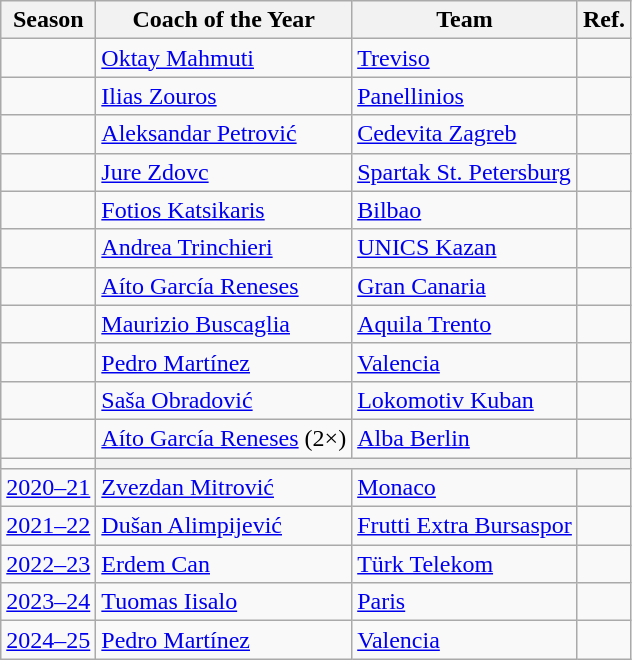<table | class="wikitable sortable">
<tr>
<th>Season</th>
<th>Coach of the Year</th>
<th>Team</th>
<th>Ref.</th>
</tr>
<tr>
<td></td>
<td> <a href='#'>Oktay Mahmuti</a></td>
<td> <a href='#'>Treviso</a></td>
<td></td>
</tr>
<tr>
<td></td>
<td> <a href='#'>Ilias Zouros</a></td>
<td> <a href='#'>Panellinios</a></td>
<td></td>
</tr>
<tr>
<td></td>
<td> <a href='#'>Aleksandar Petrović</a></td>
<td> <a href='#'>Cedevita Zagreb</a></td>
<td></td>
</tr>
<tr>
<td></td>
<td> <a href='#'>Jure Zdovc</a></td>
<td> <a href='#'>Spartak St. Petersburg</a></td>
<td></td>
</tr>
<tr>
<td></td>
<td> <a href='#'>Fotios Katsikaris</a></td>
<td> <a href='#'>Bilbao</a></td>
<td></td>
</tr>
<tr>
<td></td>
<td> <a href='#'>Andrea Trinchieri</a></td>
<td> <a href='#'>UNICS Kazan</a></td>
<td></td>
</tr>
<tr>
<td></td>
<td> <a href='#'>Aíto García Reneses</a></td>
<td> <a href='#'>Gran Canaria</a></td>
<td></td>
</tr>
<tr>
<td></td>
<td> <a href='#'>Maurizio Buscaglia</a></td>
<td> <a href='#'>Aquila Trento</a></td>
<td></td>
</tr>
<tr>
<td></td>
<td> <a href='#'>Pedro Martínez</a></td>
<td> <a href='#'>Valencia</a></td>
<td></td>
</tr>
<tr>
<td></td>
<td> <a href='#'>Saša Obradović</a></td>
<td> <a href='#'>Lokomotiv Kuban</a></td>
<td></td>
</tr>
<tr>
<td></td>
<td> <a href='#'>Aíto García Reneses</a> (2×)</td>
<td> <a href='#'>Alba Berlin</a></td>
<td></td>
</tr>
<tr>
<td></td>
<th scope="row" colspan=5></th>
</tr>
<tr>
<td style="text-align:center;"><a href='#'>2020–21</a></td>
<td> <a href='#'>Zvezdan Mitrović</a></td>
<td> <a href='#'>Monaco</a></td>
<td style="text-align:center;"></td>
</tr>
<tr>
<td style="text-align:center;"><a href='#'>2021–22</a></td>
<td> <a href='#'>Dušan Alimpijević</a></td>
<td> <a href='#'>Frutti Extra Bursaspor</a></td>
<td style="text-align:center;"></td>
</tr>
<tr>
<td style="text-align:center;"><a href='#'>2022–23</a></td>
<td> <a href='#'>Erdem Can</a></td>
<td> <a href='#'>Türk Telekom</a></td>
<td style="text-align:center;"></td>
</tr>
<tr>
<td style="text-align:center;"><a href='#'>2023–24</a></td>
<td> <a href='#'>Tuomas Iisalo</a></td>
<td> <a href='#'>Paris</a></td>
<td style="text-align:center;"></td>
</tr>
<tr>
<td style="text-align:center;"><a href='#'>2024–25</a></td>
<td> <a href='#'>Pedro Martínez</a> </td>
<td> <a href='#'>Valencia</a></td>
<td style="text-align:center;"></td>
</tr>
</table>
